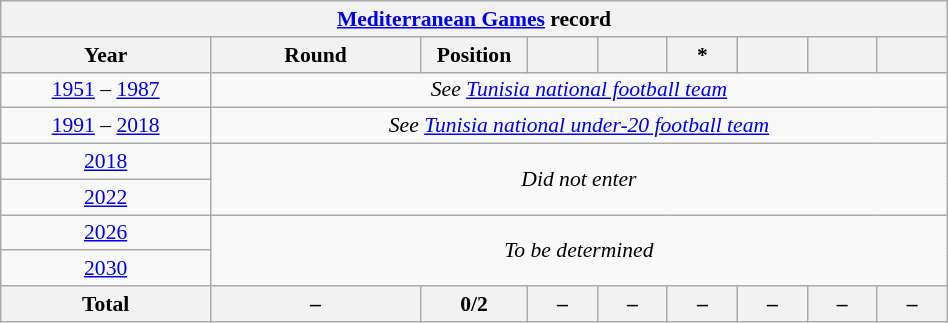<table class="wikitable" style="font-size:90%; text-align:center;" width="50%">
<tr>
<th colspan="9"><a href='#'>Mediterranean Games</a> record</th>
</tr>
<tr>
<th width="15%">Year</th>
<th width="15%">Round</th>
<th width="5%">Position</th>
<th width="5%"></th>
<th width="5%"></th>
<th width="5%">*</th>
<th width="5%"></th>
<th width="5%"></th>
<th width="5%"></th>
</tr>
<tr>
<td><a href='#'>1951</a> – <a href='#'>1987</a></td>
<td colspan="8"><em>See <a href='#'>Tunisia national football team</a></em></td>
</tr>
<tr>
<td><a href='#'>1991</a> – <a href='#'>2018</a></td>
<td colspan="8"><em>See <a href='#'>Tunisia national under-20 football team</a></em></td>
</tr>
<tr>
<td> <a href='#'>2018</a></td>
<td colspan="8" rowspan="2"><em>Did not enter</em></td>
</tr>
<tr>
<td> <a href='#'>2022</a></td>
</tr>
<tr>
<td> <a href='#'>2026</a></td>
<td colspan="8" rowspan="2"><em>To be determined</em></td>
</tr>
<tr>
<td> <a href='#'>2030</a></td>
</tr>
<tr>
<th>Total</th>
<th>–</th>
<th>0/2</th>
<th>–</th>
<th>–</th>
<th>–</th>
<th>–</th>
<th>–</th>
<th>–</th>
</tr>
</table>
